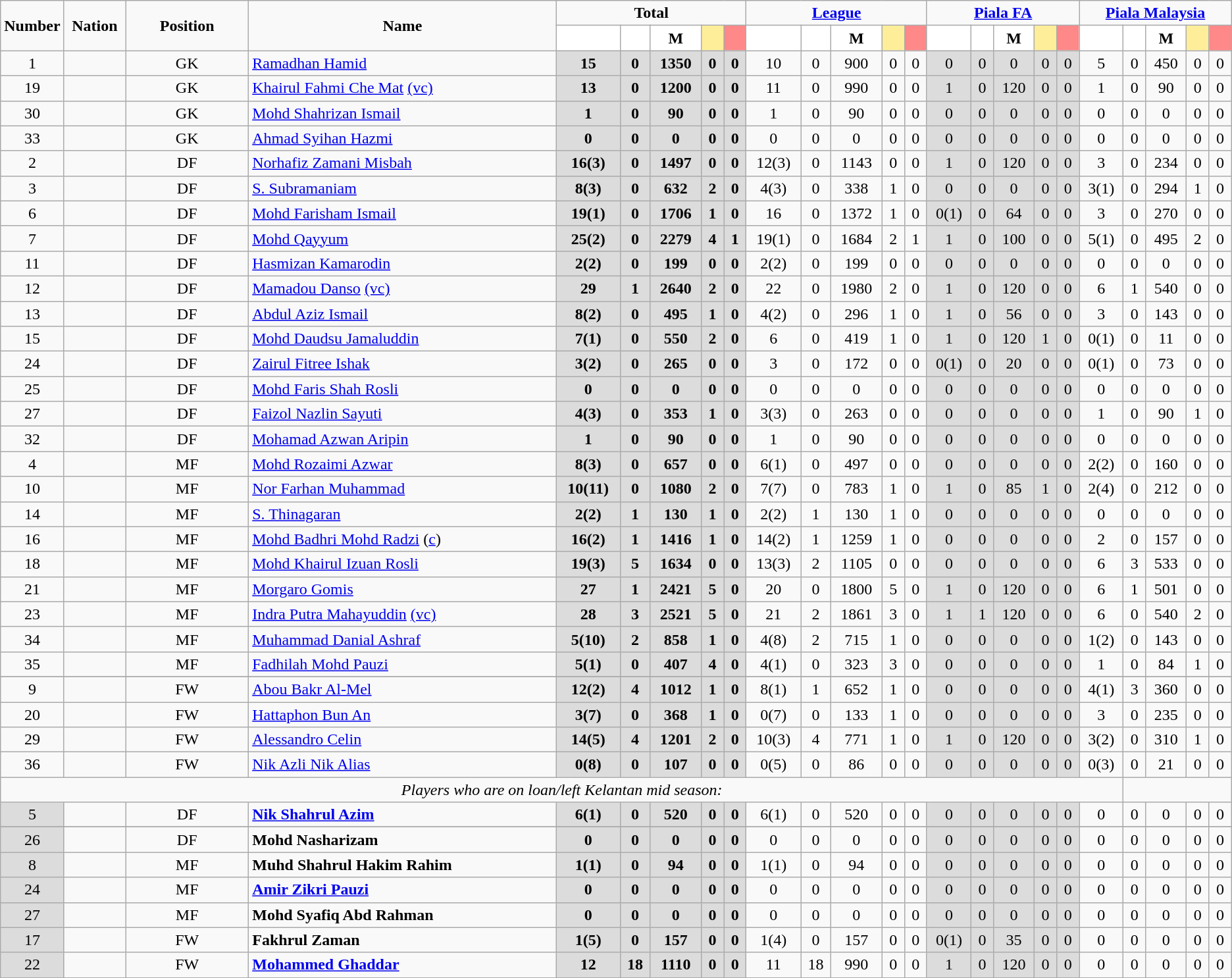<table class="wikitable" style="font-size: 100%; text-align: center;">
<tr>
<td rowspan="2" width="5%" align="center"><strong>Number</strong></td>
<td rowspan="2" width="5%" align="center"><strong>Nation</strong></td>
<td rowspan="2" width="10%" align="center"><strong>Position</strong></td>
<td rowspan="2" width="25%" align="center"><strong>Name</strong></td>
<td colspan="5" align="center"><strong>Total </strong></td>
<td colspan="5" align="center"><strong><a href='#'>League</a></strong></td>
<td colspan="5" align="center"><strong><a href='#'>Piala FA</a></strong></td>
<td colspan="5" align="center"><strong><a href='#'>Piala Malaysia</a></strong></td>
</tr>
<tr>
<th width=10 style="background: #FFFFFF"></th>
<th width=10 style="background: #FFFFFF"></th>
<th width=10 style="background: #FFFFFF">M</th>
<th width=10 style="background: #FFEE99"></th>
<th width=10 style="background: #FF8888"></th>
<th width=10 style="background: #FFFFFF"></th>
<th width=10 style="background: #FFFFFF"></th>
<th width=10 style="background: #FFFFFF">M</th>
<th width=10 style="background: #FFEE99"></th>
<th width=10 style="background: #FF8888"></th>
<th width=10 style="background: #FFFFFF"></th>
<th width=10 style="background: #FFFFFF"></th>
<th width=10 style="background: #FFFFFF">M</th>
<th width=10 style="background: #FFEE99"></th>
<th width=10 style="background: #FF8888"></th>
<th width=10 style="background: #FFFFFF"></th>
<th width=10 style="background: #FFFFFF"></th>
<th width=10 style="background: #FFFFFF">M</th>
<th width=10 style="background: #FFEE99"></th>
<th width=10 style="background: #FF8888"></th>
</tr>
<tr>
<td width=10 style="background:">1</td>
<td></td>
<td>GK</td>
<td align="left"><a href='#'>Ramadhan Hamid</a></td>
<th width=10 style="background: #DCDCDC">15</th>
<th width=10 style="background: #DCDCDC">0</th>
<th width=10 style="background: #DCDCDC">1350</th>
<th width=10 style="background: #DCDCDC">0</th>
<th width=10 style="background: #DCDCDC">0</th>
<td>10</td>
<td>0</td>
<td>900</td>
<td>0</td>
<td>0</td>
<td width=10 style="background: #DCDCDC">0</td>
<td width=10 style="background: #DCDCDC">0</td>
<td width=10 style="background: #DCDCDC">0</td>
<td width=10 style="background: #DCDCDC">0</td>
<td width=10 style="background: #DCDCDC">0</td>
<td>5</td>
<td>0</td>
<td>450</td>
<td>0</td>
<td>0</td>
</tr>
<tr>
<td width=10 style="background:">19</td>
<td></td>
<td>GK</td>
<td align="left"><a href='#'>Khairul Fahmi Che Mat</a> <a href='#'>(vc)</a></td>
<th width=10 style="background: #DCDCDC">13</th>
<th width=10 style="background: #DCDCDC">0</th>
<th width=10 style="background: #DCDCDC">1200</th>
<th width=10 style="background: #DCDCDC">0</th>
<th width=10 style="background: #DCDCDC">0</th>
<td>11</td>
<td>0</td>
<td>990</td>
<td>0</td>
<td>0</td>
<td width=10 style="background: #DCDCDC">1</td>
<td width=10 style="background: #DCDCDC">0</td>
<td width=10 style="background: #DCDCDC">120</td>
<td width=10 style="background: #DCDCDC">0</td>
<td width=10 style="background: #DCDCDC">0</td>
<td>1</td>
<td>0</td>
<td>90</td>
<td>0</td>
<td>0</td>
</tr>
<tr>
<td width=10 style="background:">30</td>
<td></td>
<td>GK</td>
<td align="left"><a href='#'>Mohd Shahrizan Ismail</a></td>
<th width=10 style="background: #DCDCDC">1</th>
<th width=10 style="background: #DCDCDC">0</th>
<th width=10 style="background: #DCDCDC">90</th>
<th width=10 style="background: #DCDCDC">0</th>
<th width=10 style="background: #DCDCDC">0</th>
<td>1</td>
<td>0</td>
<td>90</td>
<td>0</td>
<td>0</td>
<td width=10 style="background: #DCDCDC">0</td>
<td width=10 style="background: #DCDCDC">0</td>
<td width=10 style="background: #DCDCDC">0</td>
<td width=10 style="background: #DCDCDC">0</td>
<td width=10 style="background: #DCDCDC">0</td>
<td>0</td>
<td>0</td>
<td>0</td>
<td>0</td>
<td>0</td>
</tr>
<tr>
<td width=10 style="background:">33</td>
<td></td>
<td>GK</td>
<td align="left"><a href='#'>Ahmad Syihan Hazmi</a></td>
<th width=10 style="background: #DCDCDC">0</th>
<th width=10 style="background: #DCDCDC">0</th>
<th width=10 style="background: #DCDCDC">0</th>
<th width=10 style="background: #DCDCDC">0</th>
<th width=10 style="background: #DCDCDC">0</th>
<td>0</td>
<td>0</td>
<td>0</td>
<td>0</td>
<td>0</td>
<td width=10 style="background: #DCDCDC">0</td>
<td width=10 style="background: #DCDCDC">0</td>
<td width=10 style="background: #DCDCDC">0</td>
<td width=10 style="background: #DCDCDC">0</td>
<td width=10 style="background: #DCDCDC">0</td>
<td>0</td>
<td>0</td>
<td>0</td>
<td>0</td>
<td>0</td>
</tr>
<tr>
<td width=10 style="background:">2</td>
<td></td>
<td>DF</td>
<td align="left"><a href='#'>Norhafiz Zamani Misbah</a></td>
<th width=10 style="background: #DCDCDC">16(3)</th>
<th width=10 style="background: #DCDCDC">0</th>
<th width=10 style="background: #DCDCDC">1497</th>
<th width=10 style="background: #DCDCDC">0</th>
<th width=10 style="background: #DCDCDC">0</th>
<td>12(3)</td>
<td>0</td>
<td>1143</td>
<td>0</td>
<td>0</td>
<td width=10 style="background: #DCDCDC">1</td>
<td width=10 style="background: #DCDCDC">0</td>
<td width=10 style="background: #DCDCDC">120</td>
<td width=10 style="background: #DCDCDC">0</td>
<td width=10 style="background: #DCDCDC">0</td>
<td>3</td>
<td>0</td>
<td>234</td>
<td>0</td>
<td>0</td>
</tr>
<tr>
<td width=10 style="background:">3</td>
<td></td>
<td>DF</td>
<td align="left"><a href='#'>S. Subramaniam</a></td>
<th width=10 style="background: #DCDCDC">8(3)</th>
<th width=10 style="background: #DCDCDC">0</th>
<th width=10 style="background: #DCDCDC">632</th>
<th width=10 style="background: #DCDCDC">2</th>
<th width=10 style="background: #DCDCDC">0</th>
<td>4(3)</td>
<td>0</td>
<td>338</td>
<td>1</td>
<td>0</td>
<td width=10 style="background: #DCDCDC">0</td>
<td width=10 style="background: #DCDCDC">0</td>
<td width=10 style="background: #DCDCDC">0</td>
<td width=10 style="background: #DCDCDC">0</td>
<td width=10 style="background: #DCDCDC">0</td>
<td>3(1)</td>
<td>0</td>
<td>294</td>
<td>1</td>
<td>0</td>
</tr>
<tr>
<td width=10 style="background:">6</td>
<td></td>
<td>DF</td>
<td align="left"><a href='#'>Mohd Farisham Ismail</a></td>
<th width=10 style="background: #DCDCDC">19(1)</th>
<th width=10 style="background: #DCDCDC">0</th>
<th width=10 style="background: #DCDCDC">1706</th>
<th width=10 style="background: #DCDCDC">1</th>
<th width=10 style="background: #DCDCDC">0</th>
<td>16</td>
<td>0</td>
<td>1372</td>
<td>1</td>
<td>0</td>
<td width=10 style="background: #DCDCDC">0(1)</td>
<td width=10 style="background: #DCDCDC">0</td>
<td width=10 style="background: #DCDCDC">64</td>
<td width=10 style="background: #DCDCDC">0</td>
<td width=10 style="background: #DCDCDC">0</td>
<td>3</td>
<td>0</td>
<td>270</td>
<td>0</td>
<td>0</td>
</tr>
<tr>
<td width=10 style="background:">7</td>
<td></td>
<td>DF</td>
<td align="left"><a href='#'>Mohd Qayyum</a></td>
<th width=10 style="background: #DCDCDC">25(2)</th>
<th width=10 style="background: #DCDCDC">0</th>
<th width=10 style="background: #DCDCDC">2279</th>
<th width=10 style="background: #DCDCDC">4</th>
<th width=10 style="background: #DCDCDC">1</th>
<td>19(1)</td>
<td>0</td>
<td>1684</td>
<td>2</td>
<td>1</td>
<td width=10 style="background: #DCDCDC">1</td>
<td width=10 style="background: #DCDCDC">0</td>
<td width=10 style="background: #DCDCDC">100</td>
<td width=10 style="background: #DCDCDC">0</td>
<td width=10 style="background: #DCDCDC">0</td>
<td>5(1)</td>
<td>0</td>
<td>495</td>
<td>2</td>
<td>0</td>
</tr>
<tr>
<td width=10 style="background:">11</td>
<td></td>
<td>DF</td>
<td align="left"><a href='#'>Hasmizan Kamarodin</a></td>
<th width=10 style="background: #DCDCDC">2(2)</th>
<th width=10 style="background: #DCDCDC">0</th>
<th width=10 style="background: #DCDCDC">199</th>
<th width=10 style="background: #DCDCDC">0</th>
<th width=10 style="background: #DCDCDC">0</th>
<td>2(2)</td>
<td>0</td>
<td>199</td>
<td>0</td>
<td>0</td>
<td width=10 style="background: #DCDCDC">0</td>
<td width=10 style="background: #DCDCDC">0</td>
<td width=10 style="background: #DCDCDC">0</td>
<td width=10 style="background: #DCDCDC">0</td>
<td width=10 style="background: #DCDCDC">0</td>
<td>0</td>
<td>0</td>
<td>0</td>
<td>0</td>
<td>0</td>
</tr>
<tr>
<td width=10 style="background:">12</td>
<td></td>
<td>DF</td>
<td align="left"><a href='#'>Mamadou Danso</a> <a href='#'>(vc)</a></td>
<th width=10 style="background: #DCDCDC">29</th>
<th width=10 style="background: #DCDCDC">1</th>
<th width=10 style="background: #DCDCDC">2640</th>
<th width=10 style="background: #DCDCDC">2</th>
<th width=10 style="background: #DCDCDC">0</th>
<td>22</td>
<td>0</td>
<td>1980</td>
<td>2</td>
<td>0</td>
<td width=10 style="background: #DCDCDC">1</td>
<td width=10 style="background: #DCDCDC">0</td>
<td width=10 style="background: #DCDCDC">120</td>
<td width=10 style="background: #DCDCDC">0</td>
<td width=10 style="background: #DCDCDC">0</td>
<td>6</td>
<td>1</td>
<td>540</td>
<td>0</td>
<td>0</td>
</tr>
<tr>
<td width=10 style="background:">13</td>
<td></td>
<td>DF</td>
<td align="left"><a href='#'>Abdul Aziz Ismail</a></td>
<th width=10 style="background: #DCDCDC">8(2)</th>
<th width=10 style="background: #DCDCDC">0</th>
<th width=10 style="background: #DCDCDC">495</th>
<th width=10 style="background: #DCDCDC">1</th>
<th width=10 style="background: #DCDCDC">0</th>
<td>4(2)</td>
<td>0</td>
<td>296</td>
<td>1</td>
<td>0</td>
<td width=10 style="background: #DCDCDC">1</td>
<td width=10 style="background: #DCDCDC">0</td>
<td width=10 style="background: #DCDCDC">56</td>
<td width=10 style="background: #DCDCDC">0</td>
<td width=10 style="background: #DCDCDC">0</td>
<td>3</td>
<td>0</td>
<td>143</td>
<td>0</td>
<td>0</td>
</tr>
<tr>
<td width=10 style="background:">15</td>
<td></td>
<td>DF</td>
<td align="left"><a href='#'>Mohd Daudsu Jamaluddin</a></td>
<th width=10 style="background: #DCDCDC">7(1)</th>
<th width=10 style="background: #DCDCDC">0</th>
<th width=10 style="background: #DCDCDC">550</th>
<th width=10 style="background: #DCDCDC">2</th>
<th width=10 style="background: #DCDCDC">0</th>
<td>6</td>
<td>0</td>
<td>419</td>
<td>1</td>
<td>0</td>
<td width=10 style="background: #DCDCDC">1</td>
<td width=10 style="background: #DCDCDC">0</td>
<td width=10 style="background: #DCDCDC">120</td>
<td width=10 style="background: #DCDCDC">1</td>
<td width=10 style="background: #DCDCDC">0</td>
<td>0(1)</td>
<td>0</td>
<td>11</td>
<td>0</td>
<td>0</td>
</tr>
<tr>
<td width=10 style="background:">24</td>
<td></td>
<td>DF</td>
<td align="left"><a href='#'>Zairul Fitree Ishak</a></td>
<th width=10 style="background: #DCDCDC">3(2)</th>
<th width=10 style="background: #DCDCDC">0</th>
<th width=10 style="background: #DCDCDC">265</th>
<th width=10 style="background: #DCDCDC">0</th>
<th width=10 style="background: #DCDCDC">0</th>
<td>3</td>
<td>0</td>
<td>172</td>
<td>0</td>
<td>0</td>
<td width=10 style="background: #DCDCDC">0(1)</td>
<td width=10 style="background: #DCDCDC">0</td>
<td width=10 style="background: #DCDCDC">20</td>
<td width=10 style="background: #DCDCDC">0</td>
<td width=10 style="background: #DCDCDC">0</td>
<td>0(1)</td>
<td>0</td>
<td>73</td>
<td>0</td>
<td>0</td>
</tr>
<tr>
<td width=10 style="background:">25</td>
<td></td>
<td>DF</td>
<td align="left"><a href='#'>Mohd Faris Shah Rosli</a></td>
<th width=10 style="background: #DCDCDC">0</th>
<th width=10 style="background: #DCDCDC">0</th>
<th width=10 style="background: #DCDCDC">0</th>
<th width=10 style="background: #DCDCDC">0</th>
<th width=10 style="background: #DCDCDC">0</th>
<td>0</td>
<td>0</td>
<td>0</td>
<td>0</td>
<td>0</td>
<td width=10 style="background: #DCDCDC">0</td>
<td width=10 style="background: #DCDCDC">0</td>
<td width=10 style="background: #DCDCDC">0</td>
<td width=10 style="background: #DCDCDC">0</td>
<td width=10 style="background: #DCDCDC">0</td>
<td>0</td>
<td>0</td>
<td>0</td>
<td>0</td>
<td>0</td>
</tr>
<tr>
<td width=10 style="background:">27</td>
<td></td>
<td>DF</td>
<td align="left"><a href='#'>Faizol Nazlin Sayuti</a></td>
<th width=10 style="background: #DCDCDC">4(3)</th>
<th width=10 style="background: #DCDCDC">0</th>
<th width=10 style="background: #DCDCDC">353</th>
<th width=10 style="background: #DCDCDC">1</th>
<th width=10 style="background: #DCDCDC">0</th>
<td>3(3)</td>
<td>0</td>
<td>263</td>
<td>0</td>
<td>0</td>
<td width=10 style="background: #DCDCDC">0</td>
<td width=10 style="background: #DCDCDC">0</td>
<td width=10 style="background: #DCDCDC">0</td>
<td width=10 style="background: #DCDCDC">0</td>
<td width=10 style="background: #DCDCDC">0</td>
<td>1</td>
<td>0</td>
<td>90</td>
<td>1</td>
<td>0</td>
</tr>
<tr>
<td width=10 style="background:">32</td>
<td></td>
<td>DF</td>
<td align="left"><a href='#'>Mohamad Azwan Aripin</a></td>
<th width=10 style="background: #DCDCDC">1</th>
<th width=10 style="background: #DCDCDC">0</th>
<th width=10 style="background: #DCDCDC">90</th>
<th width=10 style="background: #DCDCDC">0</th>
<th width=10 style="background: #DCDCDC">0</th>
<td>1</td>
<td>0</td>
<td>90</td>
<td>0</td>
<td>0</td>
<td width=10 style="background: #DCDCDC">0</td>
<td width=10 style="background: #DCDCDC">0</td>
<td width=10 style="background: #DCDCDC">0</td>
<td width=10 style="background: #DCDCDC">0</td>
<td width=10 style="background: #DCDCDC">0</td>
<td>0</td>
<td>0</td>
<td>0</td>
<td>0</td>
<td>0</td>
</tr>
<tr>
<td width=10 style="background:">4</td>
<td></td>
<td>MF</td>
<td align="left"><a href='#'>Mohd Rozaimi Azwar</a></td>
<th width=10 style="background: #DCDCDC">8(3)</th>
<th width=10 style="background: #DCDCDC">0</th>
<th width=10 style="background: #DCDCDC">657</th>
<th width=10 style="background: #DCDCDC">0</th>
<th width=10 style="background: #DCDCDC">0</th>
<td>6(1)</td>
<td>0</td>
<td>497</td>
<td>0</td>
<td>0</td>
<td width=10 style="background: #DCDCDC">0</td>
<td width=10 style="background: #DCDCDC">0</td>
<td width=10 style="background: #DCDCDC">0</td>
<td width=10 style="background: #DCDCDC">0</td>
<td width=10 style="background: #DCDCDC">0</td>
<td>2(2)</td>
<td>0</td>
<td>160</td>
<td>0</td>
<td>0</td>
</tr>
<tr>
<td width=10 style="background:">10</td>
<td></td>
<td>MF</td>
<td align="left"><a href='#'>Nor Farhan Muhammad</a></td>
<th width=10 style="background: #DCDCDC">10(11)</th>
<th width=10 style="background: #DCDCDC">0</th>
<th width=10 style="background: #DCDCDC">1080</th>
<th width=10 style="background: #DCDCDC">2</th>
<th width=10 style="background: #DCDCDC">0</th>
<td>7(7)</td>
<td>0</td>
<td>783</td>
<td>1</td>
<td>0</td>
<td width=10 style="background: #DCDCDC">1</td>
<td width=10 style="background: #DCDCDC">0</td>
<td width=10 style="background: #DCDCDC">85</td>
<td width=10 style="background: #DCDCDC">1</td>
<td width=10 style="background: #DCDCDC">0</td>
<td>2(4)</td>
<td>0</td>
<td>212</td>
<td>0</td>
<td>0</td>
</tr>
<tr>
<td width=10 style="background:">14</td>
<td></td>
<td>MF</td>
<td align="left"><a href='#'>S. Thinagaran</a></td>
<th width=10 style="background: #DCDCDC">2(2)</th>
<th width=10 style="background: #DCDCDC">1</th>
<th width=10 style="background: #DCDCDC">130</th>
<th width=10 style="background: #DCDCDC">1</th>
<th width=10 style="background: #DCDCDC">0</th>
<td>2(2)</td>
<td>1</td>
<td>130</td>
<td>1</td>
<td>0</td>
<td width=10 style="background: #DCDCDC">0</td>
<td width=10 style="background: #DCDCDC">0</td>
<td width=10 style="background: #DCDCDC">0</td>
<td width=10 style="background: #DCDCDC">0</td>
<td width=10 style="background: #DCDCDC">0</td>
<td>0</td>
<td>0</td>
<td>0</td>
<td>0</td>
<td>0</td>
</tr>
<tr>
<td width=10 style="background:">16</td>
<td></td>
<td>MF</td>
<td align="left"><a href='#'>Mohd Badhri Mohd Radzi</a> (<a href='#'>c</a>)</td>
<th width=10 style="background: #DCDCDC">16(2)</th>
<th width=10 style="background: #DCDCDC">1</th>
<th width=10 style="background: #DCDCDC">1416</th>
<th width=10 style="background: #DCDCDC">1</th>
<th width=10 style="background: #DCDCDC">0</th>
<td>14(2)</td>
<td>1</td>
<td>1259</td>
<td>1</td>
<td>0</td>
<td width=10 style="background: #DCDCDC">0</td>
<td width=10 style="background: #DCDCDC">0</td>
<td width=10 style="background: #DCDCDC">0</td>
<td width=10 style="background: #DCDCDC">0</td>
<td width=10 style="background: #DCDCDC">0</td>
<td>2</td>
<td>0</td>
<td>157</td>
<td>0</td>
<td>0</td>
</tr>
<tr>
<td width=10 style="background:">18</td>
<td></td>
<td>MF</td>
<td align="left"><a href='#'>Mohd Khairul Izuan Rosli</a></td>
<th width=10 style="background: #DCDCDC">19(3)</th>
<th width=10 style="background: #DCDCDC">5</th>
<th width=10 style="background: #DCDCDC">1634</th>
<th width=10 style="background: #DCDCDC">0</th>
<th width=10 style="background: #DCDCDC">0</th>
<td>13(3)</td>
<td>2</td>
<td>1105</td>
<td>0</td>
<td>0</td>
<td width=10 style="background: #DCDCDC">0</td>
<td width=10 style="background: #DCDCDC">0</td>
<td width=10 style="background: #DCDCDC">0</td>
<td width=10 style="background: #DCDCDC">0</td>
<td width=10 style="background: #DCDCDC">0</td>
<td>6</td>
<td>3</td>
<td>533</td>
<td>0</td>
<td>0</td>
</tr>
<tr>
<td width=10 style="background:">21</td>
<td></td>
<td>MF</td>
<td align="left"><a href='#'>Morgaro Gomis</a></td>
<th width=10 style="background: #DCDCDC">27</th>
<th width=10 style="background: #DCDCDC">1</th>
<th width=10 style="background: #DCDCDC">2421</th>
<th width=10 style="background: #DCDCDC">5</th>
<th width=10 style="background: #DCDCDC">0</th>
<td>20</td>
<td>0</td>
<td>1800</td>
<td>5</td>
<td>0</td>
<td width=10 style="background: #DCDCDC">1</td>
<td width=10 style="background: #DCDCDC">0</td>
<td width=10 style="background: #DCDCDC">120</td>
<td width=10 style="background: #DCDCDC">0</td>
<td width=10 style="background: #DCDCDC">0</td>
<td>6</td>
<td>1</td>
<td>501</td>
<td>0</td>
<td>0</td>
</tr>
<tr>
<td width=10 style="background:">23</td>
<td></td>
<td>MF</td>
<td align="left"><a href='#'>Indra Putra Mahayuddin</a> <a href='#'>(vc)</a></td>
<th width=10 style="background: #DCDCDC">28</th>
<th width=10 style="background: #DCDCDC">3</th>
<th width=10 style="background: #DCDCDC">2521</th>
<th width=10 style="background: #DCDCDC">5</th>
<th width=10 style="background: #DCDCDC">0</th>
<td>21</td>
<td>2</td>
<td>1861</td>
<td>3</td>
<td>0</td>
<td width=10 style="background: #DCDCDC">1</td>
<td width=10 style="background: #DCDCDC">1</td>
<td width=10 style="background: #DCDCDC">120</td>
<td width=10 style="background: #DCDCDC">0</td>
<td width=10 style="background: #DCDCDC">0</td>
<td>6</td>
<td>0</td>
<td>540</td>
<td>2</td>
<td>0</td>
</tr>
<tr>
<td width=10 style="background:">34</td>
<td></td>
<td>MF</td>
<td align="left"><a href='#'>Muhammad Danial Ashraf</a></td>
<th width=10 style="background: #DCDCDC">5(10)</th>
<th width=10 style="background: #DCDCDC">2</th>
<th width=10 style="background: #DCDCDC">858</th>
<th width=10 style="background: #DCDCDC">1</th>
<th width=10 style="background: #DCDCDC">0</th>
<td>4(8)</td>
<td>2</td>
<td>715</td>
<td>1</td>
<td>0</td>
<td width=10 style="background: #DCDCDC">0</td>
<td width=10 style="background: #DCDCDC">0</td>
<td width=10 style="background: #DCDCDC">0</td>
<td width=10 style="background: #DCDCDC">0</td>
<td width=10 style="background: #DCDCDC">0</td>
<td>1(2)</td>
<td>0</td>
<td>143</td>
<td>0</td>
<td>0</td>
</tr>
<tr>
<td width=10 style="background:">35</td>
<td></td>
<td>MF</td>
<td align="left"><a href='#'>Fadhilah Mohd Pauzi</a></td>
<th width=10 style="background: #DCDCDC">5(1)</th>
<th width=10 style="background: #DCDCDC">0</th>
<th width=10 style="background: #DCDCDC">407</th>
<th width=10 style="background: #DCDCDC">4</th>
<th width=10 style="background: #DCDCDC">0</th>
<td>4(1)</td>
<td>0</td>
<td>323</td>
<td>3</td>
<td>0</td>
<td width=10 style="background: #DCDCDC">0</td>
<td width=10 style="background: #DCDCDC">0</td>
<td width=10 style="background: #DCDCDC">0</td>
<td width=10 style="background: #DCDCDC">0</td>
<td width=10 style="background: #DCDCDC">0</td>
<td>1</td>
<td>0</td>
<td>84</td>
<td>1</td>
<td>0</td>
</tr>
<tr>
</tr>
<tr>
</tr>
<tr>
<td width=10 style="background:">9</td>
<td></td>
<td>FW</td>
<td align="left"><a href='#'>Abou Bakr Al-Mel</a></td>
<th width=10 style="background: #DCDCDC">12(2)</th>
<th width=10 style="background: #DCDCDC">4</th>
<th width=10 style="background: #DCDCDC">1012</th>
<th width=10 style="background: #DCDCDC">1</th>
<th width=10 style="background: #DCDCDC">0</th>
<td>8(1)</td>
<td>1</td>
<td>652</td>
<td>1</td>
<td>0</td>
<td width=10 style="background: #DCDCDC">0</td>
<td width=10 style="background: #DCDCDC">0</td>
<td width=10 style="background: #DCDCDC">0</td>
<td width=10 style="background: #DCDCDC">0</td>
<td width=10 style="background: #DCDCDC">0</td>
<td>4(1)</td>
<td>3</td>
<td>360</td>
<td>0</td>
<td>0</td>
</tr>
<tr>
<td width=10 style="background:">20</td>
<td></td>
<td>FW</td>
<td align="left"><a href='#'>Hattaphon Bun An</a></td>
<th width=10 style="background: #DCDCDC">3(7)</th>
<th width=10 style="background: #DCDCDC">0</th>
<th width=10 style="background: #DCDCDC">368</th>
<th width=10 style="background: #DCDCDC">1</th>
<th width=10 style="background: #DCDCDC">0</th>
<td>0(7)</td>
<td>0</td>
<td>133</td>
<td>1</td>
<td>0</td>
<td width=10 style="background: #DCDCDC">0</td>
<td width=10 style="background: #DCDCDC">0</td>
<td width=10 style="background: #DCDCDC">0</td>
<td width=10 style="background: #DCDCDC">0</td>
<td width=10 style="background: #DCDCDC">0</td>
<td>3</td>
<td>0</td>
<td>235</td>
<td>0</td>
<td>0</td>
</tr>
<tr>
<td width=10 style="background:">29</td>
<td></td>
<td>FW</td>
<td align="left"><a href='#'>Alessandro Celin</a></td>
<th width=10 style="background: #DCDCDC">14(5)</th>
<th width=10 style="background: #DCDCDC">4</th>
<th width=10 style="background: #DCDCDC">1201</th>
<th width=10 style="background: #DCDCDC">2</th>
<th width=10 style="background: #DCDCDC">0</th>
<td>10(3)</td>
<td>4</td>
<td>771</td>
<td>1</td>
<td>0</td>
<td width=10 style="background: #DCDCDC">1</td>
<td width=10 style="background: #DCDCDC">0</td>
<td width=10 style="background: #DCDCDC">120</td>
<td width=10 style="background: #DCDCDC">0</td>
<td width=10 style="background: #DCDCDC">0</td>
<td>3(2)</td>
<td>0</td>
<td>310</td>
<td>1</td>
<td>0</td>
</tr>
<tr>
<td width=10 style="background:">36</td>
<td></td>
<td>FW</td>
<td align="left"><a href='#'>Nik Azli Nik Alias</a></td>
<th width=10 style="background: #DCDCDC">0(8)</th>
<th width=10 style="background: #DCDCDC">0</th>
<th width=10 style="background: #DCDCDC">107</th>
<th width=10 style="background: #DCDCDC">0</th>
<th width=10 style="background: #DCDCDC">0</th>
<td>0(5)</td>
<td>0</td>
<td>86</td>
<td>0</td>
<td>0</td>
<td width=10 style="background: #DCDCDC">0</td>
<td width=10 style="background: #DCDCDC">0</td>
<td width=10 style="background: #DCDCDC">0</td>
<td width=10 style="background: #DCDCDC">0</td>
<td width=10 style="background: #DCDCDC">0</td>
<td>0(3)</td>
<td>0</td>
<td>21</td>
<td>0</td>
<td>0</td>
</tr>
<tr>
<td colspan="20"><em>Players who are on loan/left Kelantan mid season:</em></td>
</tr>
<tr>
<td width=10 style="background: #DCDCDC">5</td>
<td></td>
<td>DF</td>
<td align="left"><strong><a href='#'>Nik Shahrul Azim</a></strong></td>
<th width=10 style="background: #DCDCDC">6(1)</th>
<th width=10 style="background: #DCDCDC">0</th>
<th width=10 style="background: #DCDCDC">520</th>
<th width=10 style="background: #DCDCDC">0</th>
<th width=10 style="background: #DCDCDC">0</th>
<td>6(1)</td>
<td>0</td>
<td>520</td>
<td>0</td>
<td>0</td>
<td width=10 style="background: #DCDCDC">0</td>
<td width=10 style="background: #DCDCDC">0</td>
<td width=10 style="background: #DCDCDC">0</td>
<td width=10 style="background: #DCDCDC">0</td>
<td width=10 style="background: #DCDCDC">0</td>
<td>0</td>
<td>0</td>
<td>0</td>
<td>0</td>
<td>0</td>
</tr>
<tr>
</tr>
<tr>
<td width=10 style="background: #DCDCDC">26</td>
<td></td>
<td>DF</td>
<td align="left"><strong>Mohd Nasharizam</strong></td>
<th width=10 style="background: #DCDCDC">0</th>
<th width=10 style="background: #DCDCDC">0</th>
<th width=10 style="background: #DCDCDC">0</th>
<th width=10 style="background: #DCDCDC">0</th>
<th width=10 style="background: #DCDCDC">0</th>
<td>0</td>
<td>0</td>
<td>0</td>
<td>0</td>
<td>0</td>
<td width=10 style="background: #DCDCDC">0</td>
<td width=10 style="background: #DCDCDC">0</td>
<td width=10 style="background: #DCDCDC">0</td>
<td width=10 style="background: #DCDCDC">0</td>
<td width=10 style="background: #DCDCDC">0</td>
<td>0</td>
<td>0</td>
<td>0</td>
<td>0</td>
<td>0</td>
</tr>
<tr>
<td width=10 style="background: #DCDCDC">8</td>
<td></td>
<td>MF</td>
<td align="left"><strong>Muhd Shahrul Hakim Rahim</strong></td>
<th width=10 style="background: #DCDCDC">1(1)</th>
<th width=10 style="background: #DCDCDC">0</th>
<th width=10 style="background: #DCDCDC">94</th>
<th width=10 style="background: #DCDCDC">0</th>
<th width=10 style="background: #DCDCDC">0</th>
<td>1(1)</td>
<td>0</td>
<td>94</td>
<td>0</td>
<td>0</td>
<td width=10 style="background: #DCDCDC">0</td>
<td width=10 style="background: #DCDCDC">0</td>
<td width=10 style="background: #DCDCDC">0</td>
<td width=10 style="background: #DCDCDC">0</td>
<td width=10 style="background: #DCDCDC">0</td>
<td>0</td>
<td>0</td>
<td>0</td>
<td>0</td>
<td>0</td>
</tr>
<tr>
<td width=10 style="background: #DCDCDC">24</td>
<td></td>
<td>MF</td>
<td align="left"><strong><a href='#'>Amir Zikri Pauzi</a></strong></td>
<th width=10 style="background: #DCDCDC">0</th>
<th width=10 style="background: #DCDCDC">0</th>
<th width=10 style="background: #DCDCDC">0</th>
<th width=10 style="background: #DCDCDC">0</th>
<th width=10 style="background: #DCDCDC">0</th>
<td>0</td>
<td>0</td>
<td>0</td>
<td>0</td>
<td>0</td>
<td width=10 style="background: #DCDCDC">0</td>
<td width=10 style="background: #DCDCDC">0</td>
<td width=10 style="background: #DCDCDC">0</td>
<td width=10 style="background: #DCDCDC">0</td>
<td width=10 style="background: #DCDCDC">0</td>
<td>0</td>
<td>0</td>
<td>0</td>
<td>0</td>
<td>0</td>
</tr>
<tr>
<td width=10 style="background: #DCDCDC">27</td>
<td></td>
<td>MF</td>
<td align="left"><strong>Mohd Syafiq Abd Rahman</strong></td>
<th width=10 style="background: #DCDCDC">0</th>
<th width=10 style="background: #DCDCDC">0</th>
<th width=10 style="background: #DCDCDC">0</th>
<th width=10 style="background: #DCDCDC">0</th>
<th width=10 style="background: #DCDCDC">0</th>
<td>0</td>
<td>0</td>
<td>0</td>
<td>0</td>
<td>0</td>
<td width=10 style="background: #DCDCDC">0</td>
<td width=10 style="background: #DCDCDC">0</td>
<td width=10 style="background: #DCDCDC">0</td>
<td width=10 style="background: #DCDCDC">0</td>
<td width=10 style="background: #DCDCDC">0</td>
<td>0</td>
<td>0</td>
<td>0</td>
<td>0</td>
<td>0</td>
</tr>
<tr>
<td width=10 style="background: #DCDCDC">17</td>
<td></td>
<td>FW</td>
<td align="left"><strong>Fakhrul Zaman</strong></td>
<th width=10 style="background: #DCDCDC">1(5)</th>
<th width=10 style="background: #DCDCDC">0</th>
<th width=10 style="background: #DCDCDC">157</th>
<th width=10 style="background: #DCDCDC">0</th>
<th width=10 style="background: #DCDCDC">0</th>
<td>1(4)</td>
<td>0</td>
<td>157</td>
<td>0</td>
<td>0</td>
<td width=10 style="background: #DCDCDC">0(1)</td>
<td width=10 style="background: #DCDCDC">0</td>
<td width=10 style="background: #DCDCDC">35</td>
<td width=10 style="background: #DCDCDC">0</td>
<td width=10 style="background: #DCDCDC">0</td>
<td>0</td>
<td>0</td>
<td>0</td>
<td>0</td>
<td>0</td>
</tr>
<tr>
<td width=10 style="background: #DCDCDC">22</td>
<td></td>
<td>FW</td>
<td align="left"><strong><a href='#'>Mohammed Ghaddar</a></strong></td>
<th width=10 style="background: #DCDCDC">12</th>
<th width=10 style="background: #DCDCDC">18</th>
<th width=10 style="background: #DCDCDC">1110</th>
<th width=10 style="background: #DCDCDC">0</th>
<th width=10 style="background: #DCDCDC">0</th>
<td>11</td>
<td>18</td>
<td>990</td>
<td>0</td>
<td>0</td>
<td width=10 style="background: #DCDCDC">1</td>
<td width=10 style="background: #DCDCDC">0</td>
<td width=10 style="background: #DCDCDC">120</td>
<td width=10 style="background: #DCDCDC">0</td>
<td width=10 style="background: #DCDCDC">0</td>
<td>0</td>
<td>0</td>
<td>0</td>
<td>0</td>
<td>0</td>
</tr>
<tr>
</tr>
</table>
